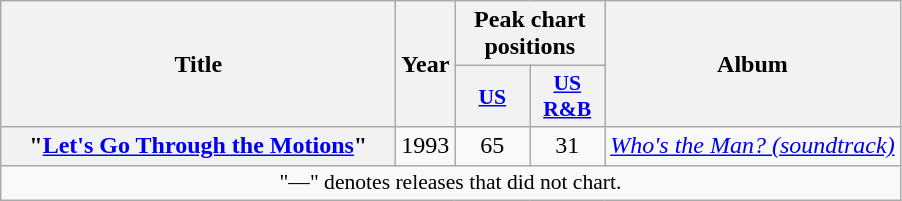<table class="wikitable plainrowheaders" style="text-align:center;" border="1">
<tr>
<th scope="col" rowspan="2" style="width:16em;">Title</th>
<th scope="col" rowspan="2">Year</th>
<th scope="col" colspan="2">Peak chart positions</th>
<th scope="col" rowspan="2">Album</th>
</tr>
<tr>
<th scope="col" style="width:3em;font-size:90%;"><a href='#'>US</a><br></th>
<th scope="col" style="width:3em;font-size:90%;"><a href='#'>US R&B</a><br></th>
</tr>
<tr>
<th scope="row">"<a href='#'>Let's Go Through the Motions</a>"</th>
<td>1993</td>
<td>65</td>
<td>31</td>
<td><em><a href='#'>Who's the Man? (soundtrack)</a></em></td>
</tr>
<tr>
<td colspan="11" style="font-size:90%">"—" denotes releases that did not chart.</td>
</tr>
</table>
